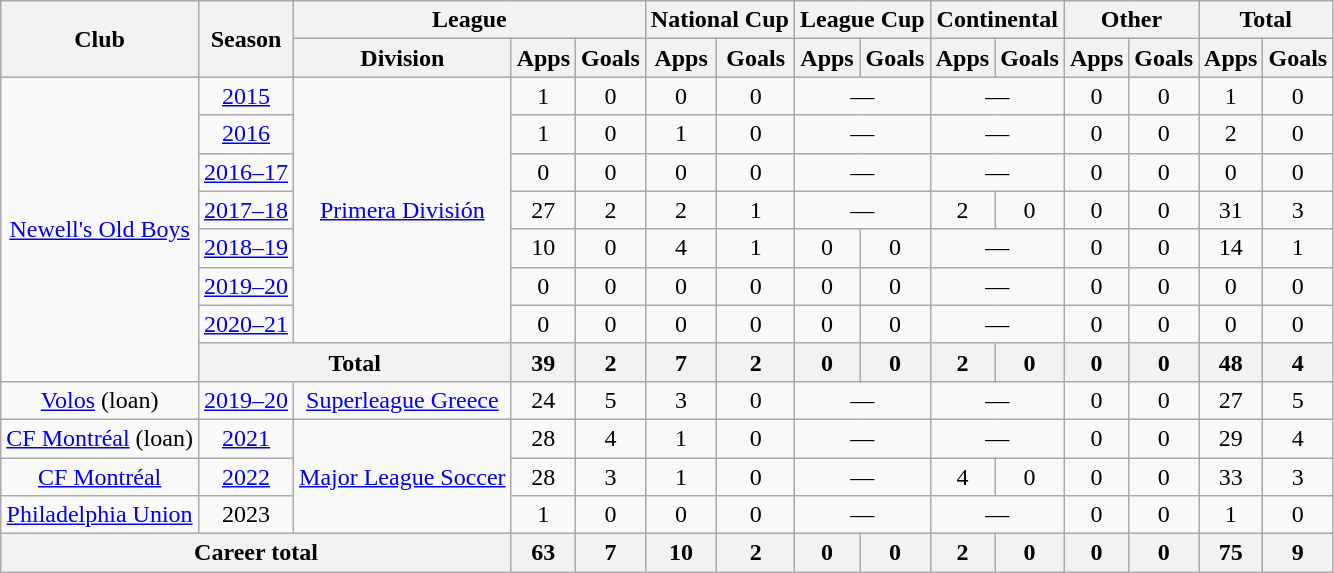<table class="wikitable" style="text-align:center">
<tr>
<th rowspan="2">Club</th>
<th rowspan="2">Season</th>
<th colspan="3">League</th>
<th colspan="2">National Cup</th>
<th colspan="2">League Cup</th>
<th colspan="2">Continental</th>
<th colspan="2">Other</th>
<th colspan="2">Total</th>
</tr>
<tr>
<th>Division</th>
<th>Apps</th>
<th>Goals</th>
<th>Apps</th>
<th>Goals</th>
<th>Apps</th>
<th>Goals</th>
<th>Apps</th>
<th>Goals</th>
<th>Apps</th>
<th>Goals</th>
<th>Apps</th>
<th>Goals</th>
</tr>
<tr>
<td rowspan="8"><a href='#'>Newell's Old Boys</a></td>
<td><a href='#'>2015</a></td>
<td rowspan="7"><a href='#'>Primera División</a></td>
<td>1</td>
<td>0</td>
<td>0</td>
<td>0</td>
<td colspan="2">—</td>
<td colspan="2">—</td>
<td>0</td>
<td>0</td>
<td>1</td>
<td>0</td>
</tr>
<tr>
<td><a href='#'>2016</a></td>
<td>1</td>
<td>0</td>
<td>1</td>
<td>0</td>
<td colspan="2">—</td>
<td colspan="2">—</td>
<td>0</td>
<td>0</td>
<td>2</td>
<td>0</td>
</tr>
<tr>
<td><a href='#'>2016–17</a></td>
<td>0</td>
<td>0</td>
<td>0</td>
<td>0</td>
<td colspan="2">—</td>
<td colspan="2">—</td>
<td>0</td>
<td>0</td>
<td>0</td>
<td>0</td>
</tr>
<tr>
<td><a href='#'>2017–18</a></td>
<td>27</td>
<td>2</td>
<td>2</td>
<td>1</td>
<td colspan="2">—</td>
<td>2</td>
<td>0</td>
<td>0</td>
<td>0</td>
<td>31</td>
<td>3</td>
</tr>
<tr>
<td><a href='#'>2018–19</a></td>
<td>10</td>
<td>0</td>
<td>4</td>
<td>1</td>
<td>0</td>
<td>0</td>
<td colspan="2">—</td>
<td>0</td>
<td>0</td>
<td>14</td>
<td>1</td>
</tr>
<tr>
<td><a href='#'>2019–20</a></td>
<td>0</td>
<td>0</td>
<td>0</td>
<td>0</td>
<td>0</td>
<td>0</td>
<td colspan="2">—</td>
<td>0</td>
<td>0</td>
<td>0</td>
<td>0</td>
</tr>
<tr>
<td><a href='#'>2020–21</a></td>
<td>0</td>
<td>0</td>
<td>0</td>
<td>0</td>
<td>0</td>
<td>0</td>
<td colspan="2">—</td>
<td>0</td>
<td>0</td>
<td>0</td>
<td>0</td>
</tr>
<tr>
<th colspan="2">Total</th>
<th>39</th>
<th>2</th>
<th>7</th>
<th>2</th>
<th>0</th>
<th>0</th>
<th>2</th>
<th>0</th>
<th>0</th>
<th>0</th>
<th>48</th>
<th>4</th>
</tr>
<tr>
<td rowspan="1"><a href='#'>Volos</a> (loan)</td>
<td><a href='#'>2019–20</a></td>
<td rowspan="1"><a href='#'>Superleague Greece</a></td>
<td>24</td>
<td>5</td>
<td>3</td>
<td>0</td>
<td colspan="2">—</td>
<td colspan="2">—</td>
<td>0</td>
<td>0</td>
<td>27</td>
<td>5</td>
</tr>
<tr>
<td rowspan="1"><a href='#'>CF Montréal</a> (loan)</td>
<td><a href='#'>2021</a></td>
<td rowspan="3"><a href='#'>Major League Soccer</a></td>
<td>28</td>
<td>4</td>
<td>1</td>
<td>0</td>
<td colspan="2">—</td>
<td colspan="2">—</td>
<td>0</td>
<td>0</td>
<td>29</td>
<td>4</td>
</tr>
<tr>
<td rowspan="1"><a href='#'>CF Montréal</a></td>
<td><a href='#'>2022</a></td>
<td>28</td>
<td>3</td>
<td>1</td>
<td>0</td>
<td colspan="2">—</td>
<td>4</td>
<td>0</td>
<td>0</td>
<td>0</td>
<td>33</td>
<td>3</td>
</tr>
<tr>
<td><a href='#'>Philadelphia Union</a></td>
<td>2023</td>
<td>1</td>
<td>0</td>
<td>0</td>
<td>0</td>
<td colspan="2">—</td>
<td colspan="2">—</td>
<td>0</td>
<td>0</td>
<td>1</td>
<td>0</td>
</tr>
<tr>
<th colspan="3">Career total</th>
<th>63</th>
<th>7</th>
<th>10</th>
<th>2</th>
<th>0</th>
<th>0</th>
<th>2</th>
<th>0</th>
<th>0</th>
<th>0</th>
<th>75</th>
<th>9</th>
</tr>
</table>
